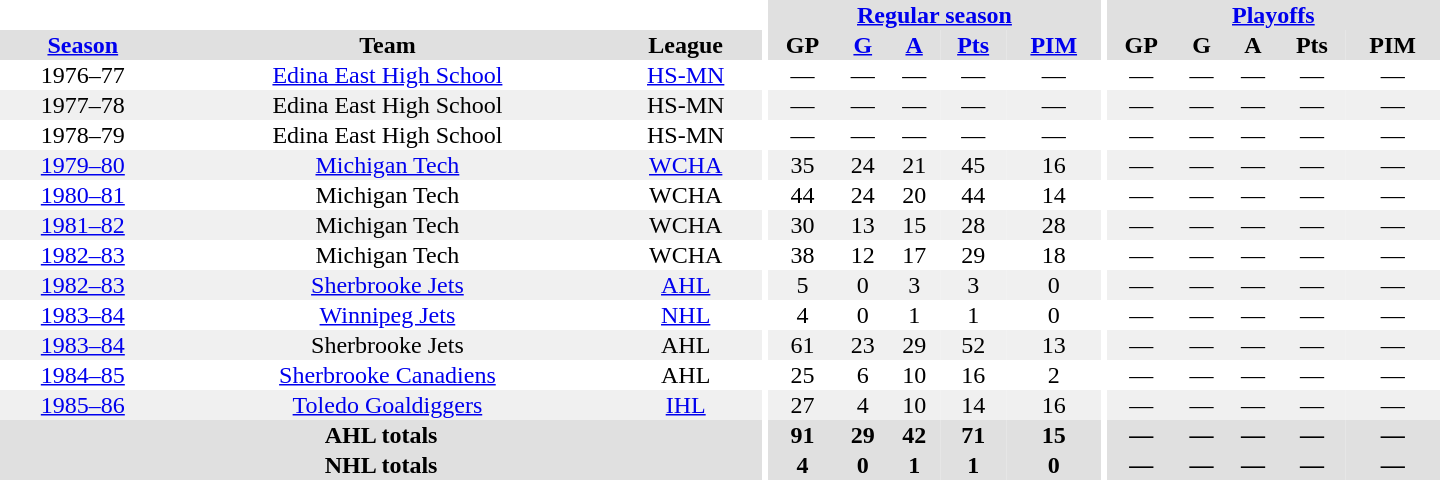<table border="0" cellpadding="1" cellspacing="0" style="text-align:center; width:60em">
<tr bgcolor="#e0e0e0">
<th colspan="3" bgcolor="#ffffff"></th>
<th rowspan="100" bgcolor="#ffffff"></th>
<th colspan="5"><a href='#'>Regular season</a></th>
<th rowspan="100" bgcolor="#ffffff"></th>
<th colspan="5"><a href='#'>Playoffs</a></th>
</tr>
<tr bgcolor="#e0e0e0">
<th><a href='#'>Season</a></th>
<th>Team</th>
<th>League</th>
<th>GP</th>
<th><a href='#'>G</a></th>
<th><a href='#'>A</a></th>
<th><a href='#'>Pts</a></th>
<th><a href='#'>PIM</a></th>
<th>GP</th>
<th>G</th>
<th>A</th>
<th>Pts</th>
<th>PIM</th>
</tr>
<tr>
<td>1976–77</td>
<td><a href='#'>Edina East High School</a></td>
<td><a href='#'>HS-MN</a></td>
<td>—</td>
<td>—</td>
<td>—</td>
<td>—</td>
<td>—</td>
<td>—</td>
<td>—</td>
<td>—</td>
<td>—</td>
<td>—</td>
</tr>
<tr bgcolor="#f0f0f0">
<td>1977–78</td>
<td>Edina East High School</td>
<td>HS-MN</td>
<td>—</td>
<td>—</td>
<td>—</td>
<td>—</td>
<td>—</td>
<td>—</td>
<td>—</td>
<td>—</td>
<td>—</td>
<td>—</td>
</tr>
<tr>
<td>1978–79</td>
<td>Edina East High School</td>
<td>HS-MN</td>
<td>—</td>
<td>—</td>
<td>—</td>
<td>—</td>
<td>—</td>
<td>—</td>
<td>—</td>
<td>—</td>
<td>—</td>
<td>—</td>
</tr>
<tr bgcolor="#f0f0f0">
<td><a href='#'>1979–80</a></td>
<td><a href='#'>Michigan Tech</a></td>
<td><a href='#'>WCHA</a></td>
<td>35</td>
<td>24</td>
<td>21</td>
<td>45</td>
<td>16</td>
<td>—</td>
<td>—</td>
<td>—</td>
<td>—</td>
<td>—</td>
</tr>
<tr>
<td><a href='#'>1980–81</a></td>
<td>Michigan Tech</td>
<td>WCHA</td>
<td>44</td>
<td>24</td>
<td>20</td>
<td>44</td>
<td>14</td>
<td>—</td>
<td>—</td>
<td>—</td>
<td>—</td>
<td>—</td>
</tr>
<tr bgcolor="#f0f0f0">
<td><a href='#'>1981–82</a></td>
<td>Michigan Tech</td>
<td>WCHA</td>
<td>30</td>
<td>13</td>
<td>15</td>
<td>28</td>
<td>28</td>
<td>—</td>
<td>—</td>
<td>—</td>
<td>—</td>
<td>—</td>
</tr>
<tr>
<td><a href='#'>1982–83</a></td>
<td>Michigan Tech</td>
<td>WCHA</td>
<td>38</td>
<td>12</td>
<td>17</td>
<td>29</td>
<td>18</td>
<td>—</td>
<td>—</td>
<td>—</td>
<td>—</td>
<td>—</td>
</tr>
<tr bgcolor="#f0f0f0">
<td><a href='#'>1982–83</a></td>
<td><a href='#'>Sherbrooke Jets</a></td>
<td><a href='#'>AHL</a></td>
<td>5</td>
<td>0</td>
<td>3</td>
<td>3</td>
<td>0</td>
<td>—</td>
<td>—</td>
<td>—</td>
<td>—</td>
<td>—</td>
</tr>
<tr>
<td><a href='#'>1983–84</a></td>
<td><a href='#'>Winnipeg Jets</a></td>
<td><a href='#'>NHL</a></td>
<td>4</td>
<td>0</td>
<td>1</td>
<td>1</td>
<td>0</td>
<td>—</td>
<td>—</td>
<td>—</td>
<td>—</td>
<td>—</td>
</tr>
<tr bgcolor="#f0f0f0">
<td><a href='#'>1983–84</a></td>
<td>Sherbrooke Jets</td>
<td>AHL</td>
<td>61</td>
<td>23</td>
<td>29</td>
<td>52</td>
<td>13</td>
<td>—</td>
<td>—</td>
<td>—</td>
<td>—</td>
<td>—</td>
</tr>
<tr>
<td><a href='#'>1984–85</a></td>
<td><a href='#'>Sherbrooke Canadiens</a></td>
<td>AHL</td>
<td>25</td>
<td>6</td>
<td>10</td>
<td>16</td>
<td>2</td>
<td>—</td>
<td>—</td>
<td>—</td>
<td>—</td>
<td>—</td>
</tr>
<tr bgcolor="#f0f0f0">
<td><a href='#'>1985–86</a></td>
<td><a href='#'>Toledo Goaldiggers</a></td>
<td><a href='#'>IHL</a></td>
<td>27</td>
<td>4</td>
<td>10</td>
<td>14</td>
<td>16</td>
<td>—</td>
<td>—</td>
<td>—</td>
<td>—</td>
<td>—</td>
</tr>
<tr bgcolor="#e0e0e0">
<th colspan="3">AHL totals</th>
<th>91</th>
<th>29</th>
<th>42</th>
<th>71</th>
<th>15</th>
<th>—</th>
<th>—</th>
<th>—</th>
<th>—</th>
<th>—</th>
</tr>
<tr bgcolor="#e0e0e0">
<th colspan="3">NHL totals</th>
<th>4</th>
<th>0</th>
<th>1</th>
<th>1</th>
<th>0</th>
<th>—</th>
<th>—</th>
<th>—</th>
<th>—</th>
<th>—</th>
</tr>
</table>
